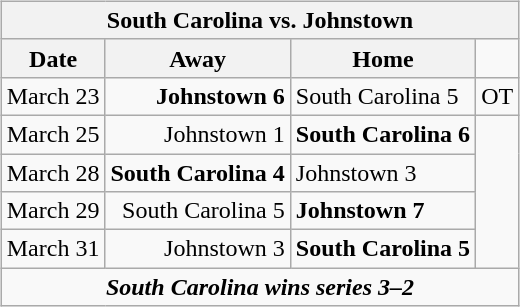<table cellspacing="10">
<tr>
<td valign="top"><br><table class="wikitable">
<tr>
<th bgcolor="#DDDDDD" colspan="4">South Carolina vs. Johnstown</th>
</tr>
<tr>
<th>Date</th>
<th>Away</th>
<th>Home</th>
</tr>
<tr>
<td>March 23</td>
<td align="right"><strong>Johnstown 6</strong></td>
<td>South Carolina 5</td>
<td>OT</td>
</tr>
<tr>
<td>March 25</td>
<td align="right">Johnstown 1</td>
<td><strong>South Carolina 6</strong></td>
</tr>
<tr>
<td>March 28</td>
<td align="right"><strong>South Carolina 4</strong></td>
<td>Johnstown 3</td>
</tr>
<tr>
<td>March 29</td>
<td align="right">South Carolina 5</td>
<td><strong>Johnstown 7</strong></td>
</tr>
<tr>
<td>March 31</td>
<td align="right">Johnstown 3</td>
<td><strong>South Carolina 5</strong></td>
</tr>
<tr align="center">
<td colspan="4"><strong><em>South Carolina wins series 3–2</em></strong></td>
</tr>
</table>
</td>
</tr>
</table>
